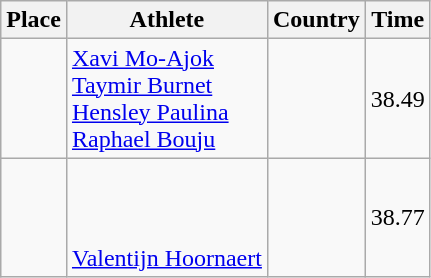<table class="wikitable">
<tr>
<th>Place</th>
<th>Athlete</th>
<th>Country</th>
<th>Time</th>
</tr>
<tr>
<td align=center></td>
<td><a href='#'>Xavi Mo-Ajok</a><br><a href='#'>Taymir Burnet</a><br><a href='#'>Hensley Paulina</a><br><a href='#'>Raphael Bouju</a></td>
<td></td>
<td>38.49</td>
</tr>
<tr>
<td align=center></td>
<td><br><br><br><a href='#'>Valentijn Hoornaert</a></td>
<td></td>
<td>38.77</td>
</tr>
</table>
